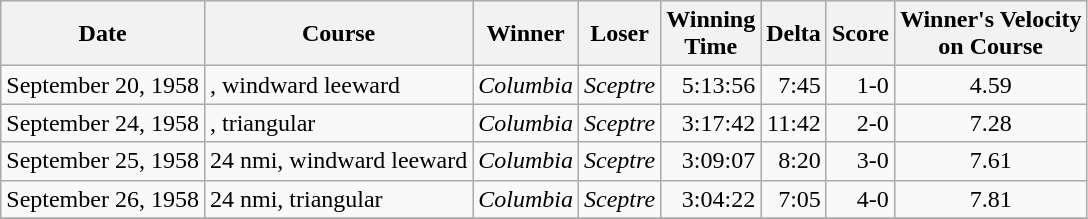<table class="wikitable">
<tr>
<th>Date</th>
<th>Course</th>
<th>Winner</th>
<th>Loser</th>
<th>Winning<br>Time</th>
<th>Delta</th>
<th>Score</th>
<th>Winner's Velocity<br>on Course</th>
</tr>
<tr>
<td>September 20, 1958</td>
<td>, windward leeward</td>
<td><em>Columbia</em></td>
<td><em>Sceptre</em></td>
<td align="right">5:13:56</td>
<td align="right">7:45</td>
<td align="right">1-0</td>
<td align="center">4.59</td>
</tr>
<tr>
<td>September 24, 1958</td>
<td>, triangular</td>
<td><em>Columbia</em></td>
<td><em>Sceptre</em></td>
<td align="right">3:17:42</td>
<td align="right">11:42</td>
<td align="right">2-0</td>
<td align="center">7.28</td>
</tr>
<tr>
<td>September 25, 1958</td>
<td>24 nmi, windward leeward</td>
<td><em>Columbia</em></td>
<td><em>Sceptre</em></td>
<td align="right">3:09:07</td>
<td align="right">8:20</td>
<td align="right">3-0</td>
<td align="center">7.61</td>
</tr>
<tr>
<td>September 26, 1958</td>
<td>24 nmi, triangular</td>
<td><em>Columbia</em></td>
<td><em>Sceptre</em></td>
<td align="right">3:04:22</td>
<td align="right">7:05</td>
<td align="right">4-0</td>
<td align="center">7.81</td>
</tr>
<tr>
</tr>
</table>
